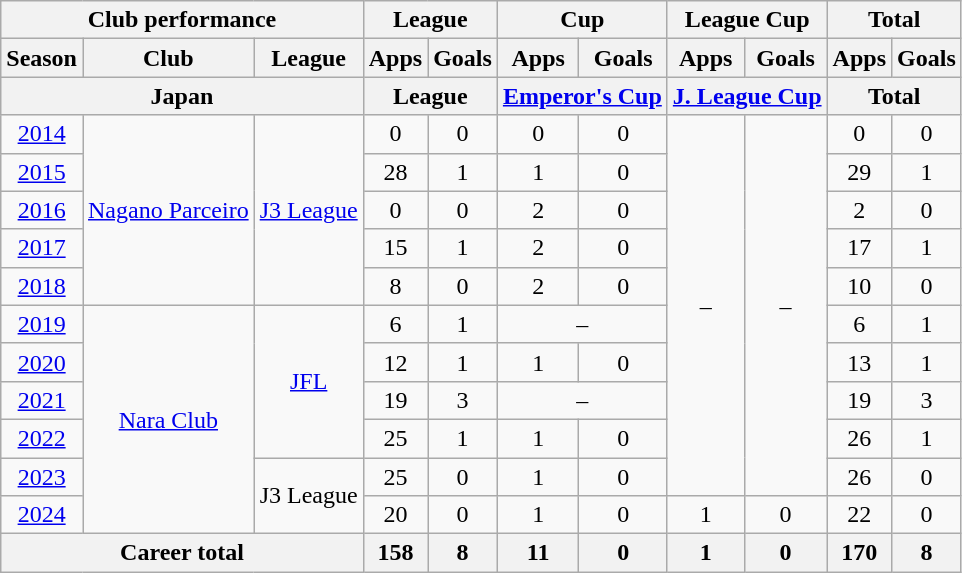<table class="wikitable" style="text-align:center">
<tr>
<th colspan=3>Club performance</th>
<th colspan=2>League</th>
<th colspan=2>Cup</th>
<th colspan=2>League Cup</th>
<th colspan=2>Total</th>
</tr>
<tr>
<th>Season</th>
<th>Club</th>
<th>League</th>
<th>Apps</th>
<th>Goals</th>
<th>Apps</th>
<th>Goals</th>
<th>Apps</th>
<th>Goals</th>
<th>Apps</th>
<th>Goals</th>
</tr>
<tr>
<th colspan=3>Japan</th>
<th colspan=2>League</th>
<th colspan=2><a href='#'>Emperor's Cup</a></th>
<th colspan=2><a href='#'>J. League Cup</a></th>
<th colspan=2>Total</th>
</tr>
<tr>
<td><a href='#'>2014</a></td>
<td rowspan="5"><a href='#'>Nagano Parceiro</a></td>
<td rowspan="5"><a href='#'>J3 League</a></td>
<td>0</td>
<td>0</td>
<td>0</td>
<td>0</td>
<td rowspan=10>–</td>
<td rowspan=10>–</td>
<td>0</td>
<td>0</td>
</tr>
<tr>
<td><a href='#'>2015</a></td>
<td>28</td>
<td>1</td>
<td>1</td>
<td>0</td>
<td>29</td>
<td>1</td>
</tr>
<tr>
<td><a href='#'>2016</a></td>
<td>0</td>
<td>0</td>
<td>2</td>
<td>0</td>
<td>2</td>
<td>0</td>
</tr>
<tr>
<td><a href='#'>2017</a></td>
<td>15</td>
<td>1</td>
<td>2</td>
<td>0</td>
<td>17</td>
<td>1</td>
</tr>
<tr>
<td><a href='#'>2018</a></td>
<td>8</td>
<td>0</td>
<td>2</td>
<td>0</td>
<td>10</td>
<td>0</td>
</tr>
<tr>
<td><a href='#'>2019</a></td>
<td rowspan="6"><a href='#'>Nara Club</a></td>
<td rowspan="4"><a href='#'>JFL</a></td>
<td>6</td>
<td>1</td>
<td colspan="2">–</td>
<td>6</td>
<td>1</td>
</tr>
<tr>
<td><a href='#'>2020</a></td>
<td>12</td>
<td>1</td>
<td>1</td>
<td>0</td>
<td>13</td>
<td>1</td>
</tr>
<tr>
<td><a href='#'>2021</a></td>
<td>19</td>
<td>3</td>
<td colspan="2">–</td>
<td>19</td>
<td>3</td>
</tr>
<tr>
<td><a href='#'>2022</a></td>
<td>25</td>
<td>1</td>
<td>1</td>
<td>0</td>
<td>26</td>
<td>1</td>
</tr>
<tr>
<td><a href='#'>2023</a></td>
<td rowspan=2>J3 League</td>
<td>25</td>
<td>0</td>
<td>1</td>
<td>0</td>
<td>26</td>
<td>0</td>
</tr>
<tr>
<td><a href='#'>2024</a></td>
<td>20</td>
<td>0</td>
<td>1</td>
<td>0</td>
<td>1</td>
<td>0</td>
<td>22</td>
<td>0</td>
</tr>
<tr>
<th colspan=3>Career total</th>
<th>158</th>
<th>8</th>
<th>11</th>
<th>0</th>
<th>1</th>
<th>0</th>
<th>170</th>
<th>8</th>
</tr>
</table>
